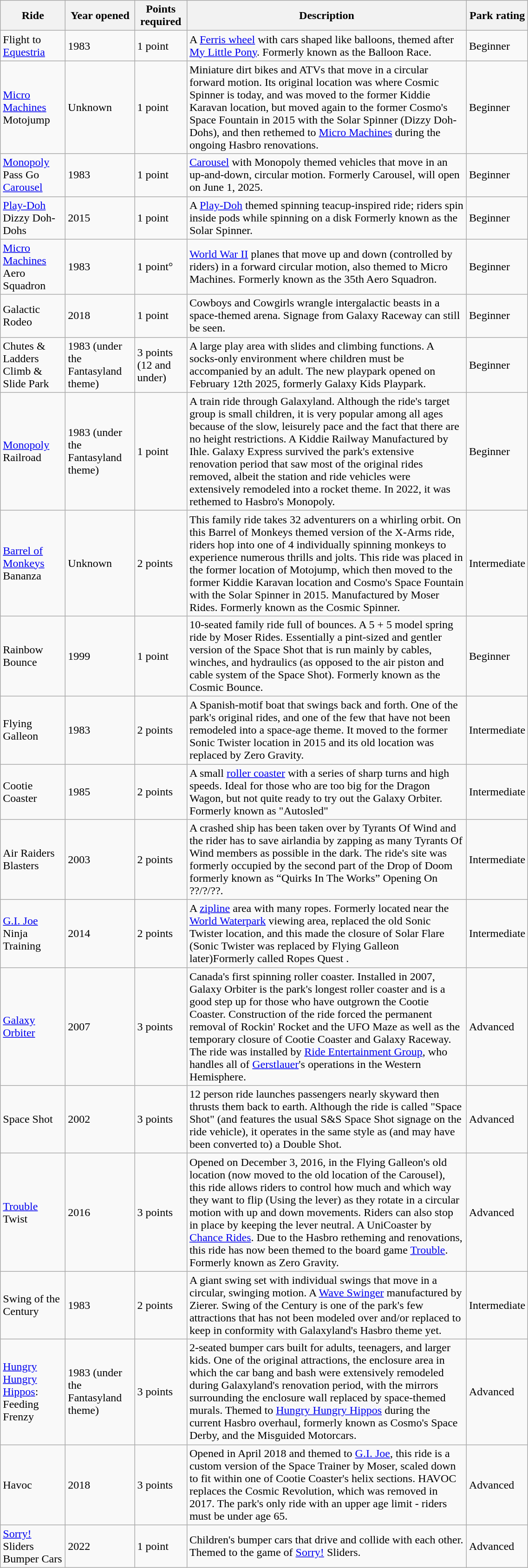<table class="wikitable sortable" style="width:60%;">
<tr>
<th>Ride</th>
<th>Year opened</th>
<th>Points required</th>
<th>Description</th>
<th>Park rating</th>
</tr>
<tr>
<td>Flight to <a href='#'>Equestria</a></td>
<td>1983</td>
<td>1 point</td>
<td>A <a href='#'>Ferris wheel</a> with cars shaped like balloons, themed after <a href='#'>My Little Pony</a>. Formerly known as the Balloon Race.</td>
<td>Beginner</td>
</tr>
<tr>
<td><a href='#'>Micro Machines</a> Motojump</td>
<td>Unknown</td>
<td>1 point</td>
<td>Miniature dirt bikes and ATVs that move in a circular forward motion. Its original location was where Cosmic Spinner is today, and was moved to the former Kiddie Karavan location, but moved again to the former Cosmo's Space Fountain in 2015 with the Solar Spinner (Dizzy Doh-Dohs), and then rethemed to <a href='#'>Micro Machines</a> during the ongoing Hasbro renovations.</td>
<td>Beginner</td>
</tr>
<tr>
<td><a href='#'>Monopoly</a> Pass Go <a href='#'>Carousel</a></td>
<td>1983</td>
<td>1 point</td>
<td><a href='#'>Carousel</a> with Monopoly themed vehicles that move in an up-and-down, circular motion. Formerly Carousel, will open on June 1, 2025.</td>
<td>Beginner</td>
</tr>
<tr>
<td><a href='#'>Play-Doh</a> Dizzy Doh-Dohs</td>
<td>2015</td>
<td>1 point</td>
<td>A <a href='#'>Play-Doh</a> themed spinning teacup-inspired ride; riders spin inside pods while spinning on a disk Formerly known as the Solar Spinner.</td>
<td>Beginner</td>
</tr>
<tr>
<td><a href='#'>Micro Machines</a> Aero Squadron</td>
<td>1983</td>
<td>1 point°</td>
<td><a href='#'>World War II</a> planes that move up and down (controlled by riders) in a forward circular motion, also themed to Micro Machines. Formerly known as the 35th Aero Squadron.</td>
<td>Beginner</td>
</tr>
<tr>
<td>Galactic Rodeo</td>
<td>2018</td>
<td>1 point</td>
<td>Cowboys and Cowgirls wrangle intergalactic beasts in a space-themed arena. Signage from Galaxy Raceway can still be seen.</td>
<td>Beginner</td>
</tr>
<tr>
<td>Chutes & Ladders Climb & Slide Park</td>
<td>1983 (under the Fantasyland theme)</td>
<td>3 points (12 and under)</td>
<td>A large play area with slides and climbing functions. A socks-only environment where children must be accompanied by an adult. The new playpark opened on February 12th 2025, formerly Galaxy Kids Playpark.</td>
<td>Beginner</td>
</tr>
<tr>
<td><a href='#'>Monopoly</a> Railroad</td>
<td>1983 (under the Fantasyland theme)</td>
<td>1 point</td>
<td>A train ride through Galaxyland. Although the ride's target group is small children, it is very popular among all ages because of the slow, leisurely pace and the fact that there are no height restrictions. A Kiddie Railway Manufactured by Ihle. Galaxy Express survived the park's extensive renovation period that saw most of the original rides removed, albeit the station and ride vehicles were extensively remodeled into a rocket theme. In 2022, it was rethemed to Hasbro's Monopoly.</td>
<td>Beginner</td>
</tr>
<tr>
<td><a href='#'>Barrel of Monkeys</a> Bananza</td>
<td>Unknown</td>
<td>2 points</td>
<td>This family ride takes 32 adventurers on a whirling orbit. On this Barrel of Monkeys themed version of the X-Arms ride, riders hop into one of 4 individually spinning monkeys to experience numerous thrills and jolts. This ride was placed in the former location of Motojump, which then moved to the former Kiddie Karavan location and Cosmo's Space Fountain with the Solar Spinner in 2015. Manufactured by Moser Rides. Formerly known as the Cosmic Spinner.</td>
<td>Intermediate</td>
</tr>
<tr>
<td>Rainbow Bounce</td>
<td>1999</td>
<td>1 point</td>
<td>10-seated family ride full of bounces. A 5 + 5 model spring ride by Moser Rides. Essentially a pint-sized and gentler version of the Space Shot that is run mainly by cables, winches, and hydraulics (as opposed to the air piston and cable system of the Space Shot). Formerly known as the Cosmic Bounce.</td>
<td>Beginner</td>
</tr>
<tr>
<td>Flying Galleon</td>
<td>1983</td>
<td>2 points</td>
<td>A Spanish-motif boat that swings back and forth. One of the park's original rides, and one of the few that have not been remodeled into a space-age theme. It moved to the former Sonic Twister location in 2015 and its old location was replaced by Zero Gravity.</td>
<td>Intermediate</td>
</tr>
<tr>
<td>Cootie Coaster</td>
<td>1985</td>
<td>2 points</td>
<td>A small <a href='#'>roller coaster</a> with a series of sharp turns and high speeds. Ideal for those who are too big for the Dragon Wagon, but not quite ready to try out the Galaxy Orbiter. Formerly known as "Autosled"</td>
<td>Intermediate</td>
</tr>
<tr>
<td>Air Raiders Blasters</td>
<td>2003</td>
<td>2 points</td>
<td>A crashed ship has been taken over by Tyrants Of Wind and the rider has to save airlandia by zapping as many Tyrants Of Wind members as possible in the dark. The ride's site was formerly occupied by the second part of the Drop of Doom formerly known as “Quirks In The Works” Opening On ??/?/??.</td>
<td>Intermediate</td>
</tr>
<tr>
<td><a href='#'>G.I. Joe</a> Ninja Training</td>
<td>2014</td>
<td>2 points</td>
<td>A <a href='#'>zipline</a> area with many ropes. Formerly located near the <a href='#'>World Waterpark</a> viewing area, replaced the old Sonic Twister location, and this made the closure of Solar Flare (Sonic Twister was replaced by Flying Galleon later)Formerly called Ropes Quest .</td>
<td>Intermediate</td>
</tr>
<tr>
<td><a href='#'>Galaxy Orbiter</a></td>
<td>2007</td>
<td>3 points</td>
<td>Canada's first spinning roller coaster. Installed in 2007, Galaxy Orbiter is the park's longest roller coaster and is a good step up for those who have outgrown the Cootie Coaster. Construction of the ride forced the permanent removal of Rockin' Rocket and the UFO Maze as well as the temporary closure of Cootie Coaster and Galaxy Raceway. The ride was installed by <a href='#'>Ride Entertainment Group</a>, who handles all of <a href='#'>Gerstlauer</a>'s operations in the Western Hemisphere.</td>
<td>Advanced</td>
</tr>
<tr>
<td>Space Shot</td>
<td>2002</td>
<td>3 points</td>
<td>12 person ride launches passengers nearly  skyward then thrusts them back to earth. Although the ride is called "Space Shot" (and features the usual S&S Space Shot signage on the ride vehicle), it operates in the same style as (and may have been converted to) a Double Shot.</td>
<td>Advanced</td>
</tr>
<tr>
<td><a href='#'>Trouble</a> Twist</td>
<td>2016</td>
<td>3 points</td>
<td>Opened on December 3, 2016, in the Flying Galleon's old location (now moved to the old location of the Carousel), this ride allows riders to control how much and which way they want to flip (Using the lever) as they rotate in a circular motion with up and down movements. Riders can also stop in place by keeping the lever neutral. A UniCoaster by <a href='#'>Chance Rides</a>. Due to the Hasbro retheming and renovations, this ride has now been themed to the board game <a href='#'>Trouble</a>. Formerly known as Zero Gravity.</td>
<td>Advanced</td>
</tr>
<tr>
<td>Swing of the Century</td>
<td>1983</td>
<td>2 points</td>
<td>A giant swing set with individual swings that move in a circular, swinging motion. A <a href='#'>Wave Swinger</a> manufactured by Zierer. Swing of the Century is one of the park's few attractions that has not been modeled over and/or replaced to keep in conformity with Galaxyland's Hasbro theme yet.</td>
<td>Intermediate</td>
</tr>
<tr>
<td><a href='#'>Hungry Hungry Hippos</a>: Feeding Frenzy</td>
<td>1983 (under the Fantasyland theme)</td>
<td>3 points</td>
<td>2-seated bumper cars built for adults, teenagers, and larger kids. One of the original attractions, the enclosure area in which the car bang and bash were extensively remodeled during Galaxyland's renovation period, with the mirrors surrounding the enclosure wall replaced by space-themed murals. Themed to <a href='#'>Hungry Hungry Hippos</a> during the current Hasbro overhaul, formerly known as Cosmo's Space Derby, and the Misguided Motorcars.</td>
<td>Advanced</td>
</tr>
<tr>
<td>Havoc</td>
<td>2018</td>
<td>3 points</td>
<td>Opened in April 2018 and themed to <a href='#'>G.I. Joe</a>, this ride is a custom version of the Space Trainer by Moser, scaled down to fit within one of Cootie Coaster's helix sections. HAVOC replaces the Cosmic Revolution, which was removed in 2017. The park's only ride with an upper age limit - riders must be under age 65.</td>
<td>Advanced</td>
</tr>
<tr>
<td><a href='#'>Sorry!</a> Sliders Bumper Cars</td>
<td>2022</td>
<td>1 point</td>
<td>Children's bumper cars that drive and collide with each other. Themed to the game of <a href='#'>Sorry!</a> Sliders.</td>
<td>Advanced</td>
</tr>
</table>
